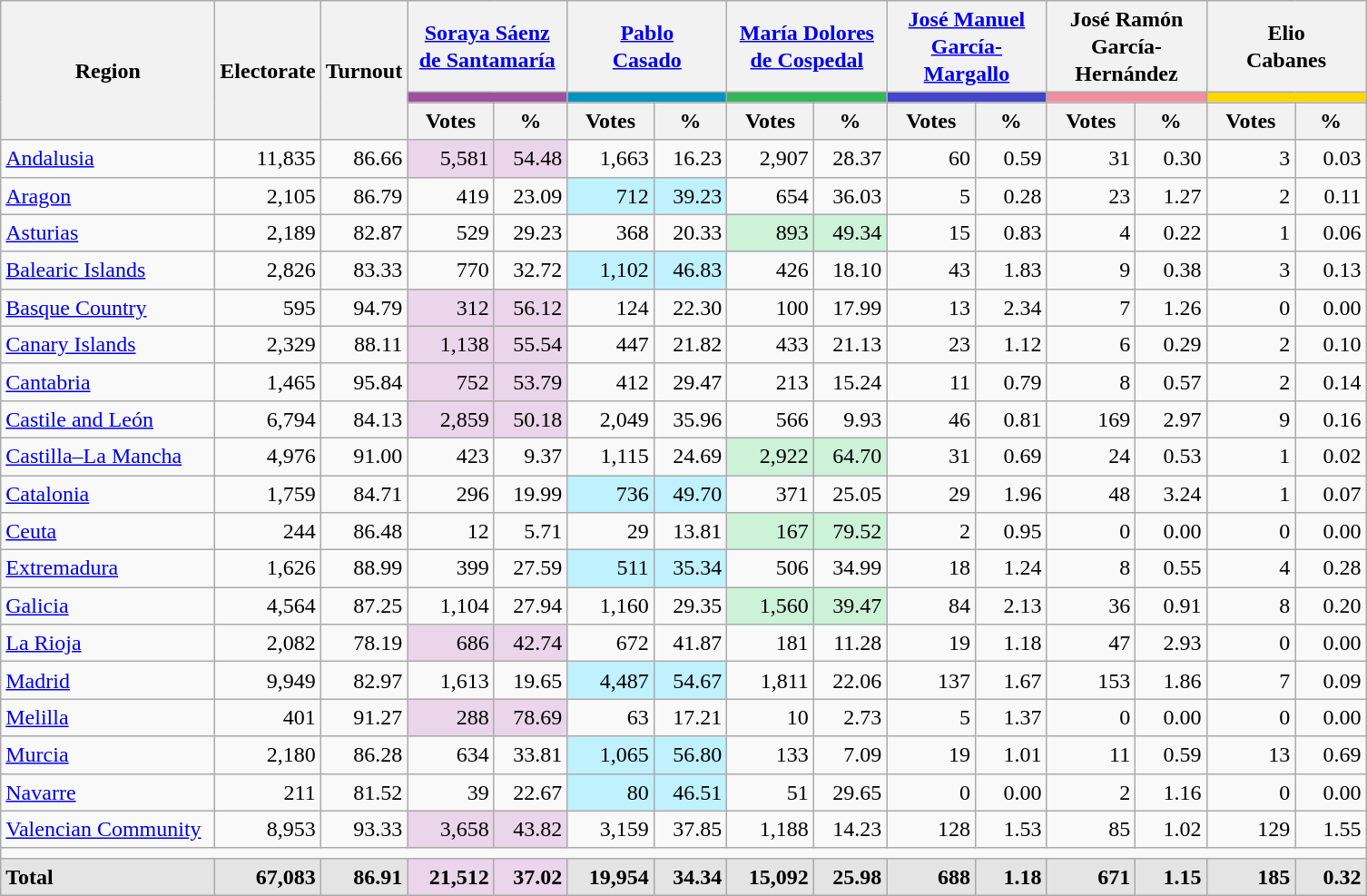<table class="wikitable sortable" style="text-align:right; line-height:20px;">
<tr>
<th width="150" rowspan="3">Region</th>
<th rowspan="3">Electorate</th>
<th rowspan="3">Turnout</th>
<th colspan="2" width="110" class="unsortable"><a href='#'>Soraya Sáenz<br>de Santamaría</a></th>
<th colspan="2" width="110" class="unsortable"><a href='#'>Pablo<br>Casado</a></th>
<th colspan="2" width="110" class="unsortable"><a href='#'>María Dolores<br>de Cospedal</a></th>
<th colspan="2" width="110" class="unsortable"><a href='#'>José Manuel<br>García-Margallo</a></th>
<th colspan="2" width="110" class="unsortable">José Ramón<br>García-<br>Hernández</th>
<th colspan="2" width="110" class="unsortable">Elio<br>Cabanes</th>
</tr>
<tr>
<th colspan="2" style="color:inherit;background:#9F4F9F;"></th>
<th colspan="2" style="color:inherit;background:#0093BF;"></th>
<th colspan="2" style="color:inherit;background:#30B858;"></th>
<th colspan="2" style="color:inherit;background:#4444CA;"></th>
<th colspan="2" style="color:inherit;background:#F38DA3;"></th>
<th colspan="2" style="color:inherit;background:#FFD700;"></th>
</tr>
<tr>
<th data-sort-type="number">Votes</th>
<th data-sort-type="number">%</th>
<th data-sort-type="number">Votes</th>
<th data-sort-type="number">%</th>
<th data-sort-type="number">Votes</th>
<th data-sort-type="number">%</th>
<th data-sort-type="number">Votes</th>
<th data-sort-type="number">%</th>
<th data-sort-type="number">Votes</th>
<th data-sort-type="number">%</th>
<th data-sort-type="number">Votes</th>
<th data-sort-type="number">%</th>
</tr>
<tr>
<td align="left"><a href='#'>Andalusia</a></td>
<td>11,835</td>
<td>86.66</td>
<td style="color:inherit;background:#EAD5EA;">5,581</td>
<td style="color:inherit;background:#EAD5EA;">54.48</td>
<td>1,663</td>
<td>16.23</td>
<td>2,907</td>
<td>28.37</td>
<td>60</td>
<td>0.59</td>
<td>31</td>
<td>0.30</td>
<td>3</td>
<td>0.03</td>
</tr>
<tr>
<td align="left"><a href='#'>Aragon</a></td>
<td>2,105</td>
<td>86.79</td>
<td>419</td>
<td>23.09</td>
<td style="color:inherit;background:#BFF1FF;">712</td>
<td style="color:inherit;background:#BFF1FF;">39.23</td>
<td>654</td>
<td>36.03</td>
<td>5</td>
<td>0.28</td>
<td>23</td>
<td>1.27</td>
<td>2</td>
<td>0.11</td>
</tr>
<tr>
<td align="left"><a href='#'>Asturias</a></td>
<td>2,189</td>
<td>82.87</td>
<td>529</td>
<td>29.23</td>
<td>368</td>
<td>20.33</td>
<td style="color:inherit;background:#CCF2D8;">893</td>
<td style="color:inherit;background:#CCF2D8;">49.34</td>
<td>15</td>
<td>0.83</td>
<td>4</td>
<td>0.22</td>
<td>1</td>
<td>0.06</td>
</tr>
<tr>
<td align="left"><a href='#'>Balearic Islands</a></td>
<td>2,826</td>
<td>83.33</td>
<td>770</td>
<td>32.72</td>
<td style="color:inherit;background:#BFF1FF;">1,102</td>
<td style="color:inherit;background:#BFF1FF;">46.83</td>
<td>426</td>
<td>18.10</td>
<td>43</td>
<td>1.83</td>
<td>9</td>
<td>0.38</td>
<td>3</td>
<td>0.13</td>
</tr>
<tr>
<td align="left"><a href='#'>Basque Country</a></td>
<td>595</td>
<td>94.79</td>
<td style="color:inherit;background:#EAD5EA;">312</td>
<td style="color:inherit;background:#EAD5EA;">56.12</td>
<td>124</td>
<td>22.30</td>
<td>100</td>
<td>17.99</td>
<td>13</td>
<td>2.34</td>
<td>7</td>
<td>1.26</td>
<td>0</td>
<td>0.00</td>
</tr>
<tr>
<td align="left"><a href='#'>Canary Islands</a></td>
<td>2,329</td>
<td>88.11</td>
<td style="color:inherit;background:#EAD5EA;">1,138</td>
<td style="color:inherit;background:#EAD5EA;">55.54</td>
<td>447</td>
<td>21.82</td>
<td>433</td>
<td>21.13</td>
<td>23</td>
<td>1.12</td>
<td>6</td>
<td>0.29</td>
<td>2</td>
<td>0.10</td>
</tr>
<tr>
<td align="left"><a href='#'>Cantabria</a></td>
<td>1,465</td>
<td>95.84</td>
<td style="color:inherit;background:#EAD5EA;">752</td>
<td style="color:inherit;background:#EAD5EA;">53.79</td>
<td>412</td>
<td>29.47</td>
<td>213</td>
<td>15.24</td>
<td>11</td>
<td>0.79</td>
<td>8</td>
<td>0.57</td>
<td>2</td>
<td>0.14</td>
</tr>
<tr>
<td align="left"><a href='#'>Castile and León</a></td>
<td>6,794</td>
<td>84.13</td>
<td style="color:inherit;background:#EAD5EA;">2,859</td>
<td style="color:inherit;background:#EAD5EA;">50.18</td>
<td>2,049</td>
<td>35.96</td>
<td>566</td>
<td>9.93</td>
<td>46</td>
<td>0.81</td>
<td>169</td>
<td>2.97</td>
<td>9</td>
<td>0.16</td>
</tr>
<tr>
<td align="left"><a href='#'>Castilla–La Mancha</a></td>
<td>4,976</td>
<td>91.00</td>
<td>423</td>
<td>9.37</td>
<td>1,115</td>
<td>24.69</td>
<td style="color:inherit;background:#CCF2D8;">2,922</td>
<td style="color:inherit;background:#CCF2D8;">64.70</td>
<td>31</td>
<td>0.69</td>
<td>24</td>
<td>0.53</td>
<td>1</td>
<td>0.02</td>
</tr>
<tr>
<td align="left"><a href='#'>Catalonia</a></td>
<td>1,759</td>
<td>84.71</td>
<td>296</td>
<td>19.99</td>
<td style="color:inherit;background:#BFF1FF;">736</td>
<td style="color:inherit;background:#BFF1FF;">49.70</td>
<td>371</td>
<td>25.05</td>
<td>29</td>
<td>1.96</td>
<td>48</td>
<td>3.24</td>
<td>1</td>
<td>0.07</td>
</tr>
<tr>
<td align="left"><a href='#'>Ceuta</a></td>
<td>244</td>
<td>86.48</td>
<td>12</td>
<td>5.71</td>
<td>29</td>
<td>13.81</td>
<td style="color:inherit;background:#CCF2D8;">167</td>
<td style="color:inherit;background:#CCF2D8;">79.52</td>
<td>2</td>
<td>0.95</td>
<td>0</td>
<td>0.00</td>
<td>0</td>
<td>0.00</td>
</tr>
<tr>
<td align="left"><a href='#'>Extremadura</a></td>
<td>1,626</td>
<td>88.99</td>
<td>399</td>
<td>27.59</td>
<td style="color:inherit;background:#BFF1FF;">511</td>
<td style="color:inherit;background:#BFF1FF;">35.34</td>
<td>506</td>
<td>34.99</td>
<td>18</td>
<td>1.24</td>
<td>8</td>
<td>0.55</td>
<td>4</td>
<td>0.28</td>
</tr>
<tr>
<td align="left"><a href='#'>Galicia</a></td>
<td>4,564</td>
<td>87.25</td>
<td>1,104</td>
<td>27.94</td>
<td>1,160</td>
<td>29.35</td>
<td style="color:inherit;background:#CCF2D8;">1,560</td>
<td style="color:inherit;background:#CCF2D8;">39.47</td>
<td>84</td>
<td>2.13</td>
<td>36</td>
<td>0.91</td>
<td>8</td>
<td>0.20</td>
</tr>
<tr>
<td align="left"><a href='#'>La Rioja</a></td>
<td>2,082</td>
<td>78.19</td>
<td style="color:inherit;background:#EAD5EA;">686</td>
<td style="color:inherit;background:#EAD5EA;">42.74</td>
<td>672</td>
<td>41.87</td>
<td>181</td>
<td>11.28</td>
<td>19</td>
<td>1.18</td>
<td>47</td>
<td>2.93</td>
<td>0</td>
<td>0.00</td>
</tr>
<tr>
<td align="left"><a href='#'>Madrid</a></td>
<td>9,949</td>
<td>82.97</td>
<td>1,613</td>
<td>19.65</td>
<td style="color:inherit;background:#BFF1FF;">4,487</td>
<td style="color:inherit;background:#BFF1FF;">54.67</td>
<td>1,811</td>
<td>22.06</td>
<td>137</td>
<td>1.67</td>
<td>153</td>
<td>1.86</td>
<td>7</td>
<td>0.09</td>
</tr>
<tr>
<td align="left"><a href='#'>Melilla</a></td>
<td>401</td>
<td>91.27</td>
<td style="color:inherit;background:#EAD5EA;">288</td>
<td style="color:inherit;background:#EAD5EA;">78.69</td>
<td>63</td>
<td>17.21</td>
<td>10</td>
<td>2.73</td>
<td>5</td>
<td>1.37</td>
<td>0</td>
<td>0.00</td>
<td>0</td>
<td>0.00</td>
</tr>
<tr>
<td align="left"><a href='#'>Murcia</a></td>
<td>2,180</td>
<td>86.28</td>
<td>634</td>
<td>33.81</td>
<td style="color:inherit;background:#BFF1FF;">1,065</td>
<td style="color:inherit;background:#BFF1FF;">56.80</td>
<td>133</td>
<td>7.09</td>
<td>19</td>
<td>1.01</td>
<td>11</td>
<td>0.59</td>
<td>13</td>
<td>0.69</td>
</tr>
<tr>
<td align="left"><a href='#'>Navarre</a></td>
<td>211</td>
<td>81.52</td>
<td>39</td>
<td>22.67</td>
<td style="color:inherit;background:#BFF1FF;">80</td>
<td style="color:inherit;background:#BFF1FF;">46.51</td>
<td>51</td>
<td>29.65</td>
<td>0</td>
<td>0.00</td>
<td>2</td>
<td>1.16</td>
<td>0</td>
<td>0.00</td>
</tr>
<tr>
<td align="left"><a href='#'>Valencian Community</a></td>
<td>8,953</td>
<td>93.33</td>
<td style="color:inherit;background:#EAD5EA;">3,658</td>
<td style="color:inherit;background:#EAD5EA;">43.82</td>
<td>3,159</td>
<td>37.85</td>
<td>1,188</td>
<td>14.23</td>
<td>128</td>
<td>1.53</td>
<td>85</td>
<td>1.02</td>
<td>129</td>
<td>1.55</td>
</tr>
<tr>
<td colspan="15"></td>
</tr>
<tr style="font-weight:bold; background:#E4E4E4;">
<td align="left">Total</td>
<td>67,083</td>
<td>86.91</td>
<td style="color:inherit;background:#EAD5EA;">21,512</td>
<td style="color:inherit;background:#EAD5EA;">37.02</td>
<td>19,954</td>
<td>34.34</td>
<td>15,092</td>
<td>25.98</td>
<td>688</td>
<td>1.18</td>
<td>671</td>
<td>1.15</td>
<td>185</td>
<td>0.32</td>
</tr>
</table>
